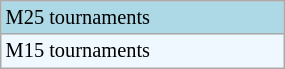<table class="wikitable" style="font-size:85%; width:15%;">
<tr style="background:lightblue;">
<td>M25 tournaments</td>
</tr>
<tr style="background:#f0f8ff;">
<td>M15 tournaments</td>
</tr>
</table>
